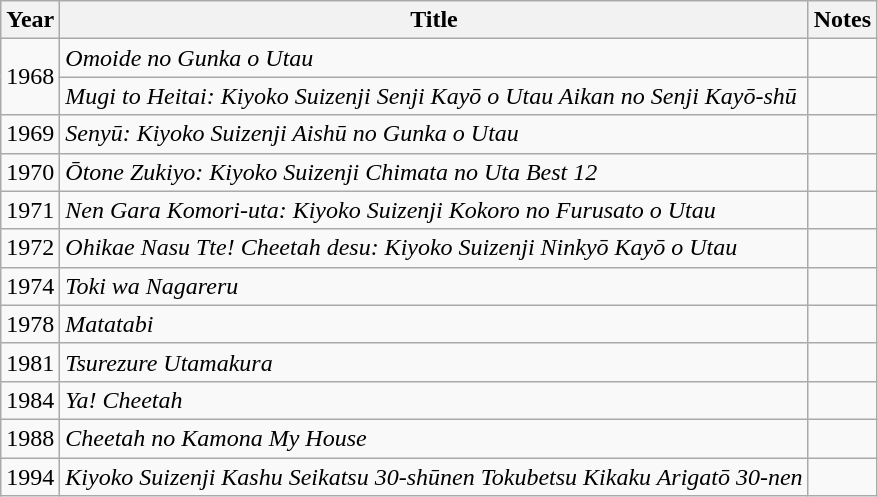<table class="wikitable">
<tr>
<th>Year</th>
<th>Title</th>
<th>Notes</th>
</tr>
<tr>
<td rowspan="2">1968</td>
<td><em>Omoide no Gunka o Utau</em></td>
<td></td>
</tr>
<tr>
<td><em>Mugi to Heitai: Kiyoko Suizenji Senji Kayō o Utau Aikan no Senji Kayō-shū</em></td>
<td></td>
</tr>
<tr>
<td>1969</td>
<td><em>Senyū: Kiyoko Suizenji Aishū no Gunka o Utau</em></td>
<td></td>
</tr>
<tr>
<td>1970</td>
<td><em>Ōtone Zukiyo: Kiyoko Suizenji Chimata no Uta Best 12</em></td>
<td></td>
</tr>
<tr>
<td>1971</td>
<td><em>Nen Gara Komori-uta: Kiyoko Suizenji Kokoro no Furusato o Utau</em></td>
<td></td>
</tr>
<tr>
<td>1972</td>
<td><em>Ohikae Nasu Tte! Cheetah desu: Kiyoko Suizenji Ninkyō Kayō o Utau</em></td>
<td></td>
</tr>
<tr>
<td>1974</td>
<td><em>Toki wa Nagareru</em></td>
<td></td>
</tr>
<tr>
<td>1978</td>
<td><em>Matatabi</em></td>
<td></td>
</tr>
<tr>
<td>1981</td>
<td><em>Tsurezure Utamakura</em></td>
<td></td>
</tr>
<tr>
<td>1984</td>
<td><em>Ya! Cheetah</em></td>
<td></td>
</tr>
<tr>
<td>1988</td>
<td><em>Cheetah no Kamona My House</em></td>
<td></td>
</tr>
<tr>
<td>1994</td>
<td><em>Kiyoko Suizenji Kashu Seikatsu 30-shūnen Tokubetsu Kikaku Arigatō 30-nen</em></td>
<td></td>
</tr>
</table>
